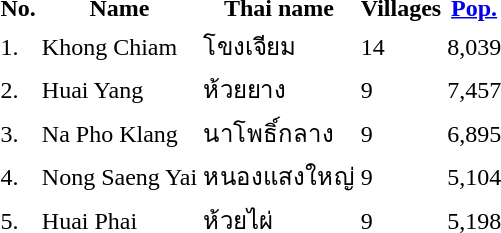<table>
<tr>
<th>No.</th>
<th>Name</th>
<th>Thai name</th>
<th>Villages</th>
<th><a href='#'>Pop.</a></th>
</tr>
<tr>
<td>1.</td>
<td>Khong Chiam</td>
<td>โขงเจียม</td>
<td>14</td>
<td>8,039</td>
<td></td>
</tr>
<tr>
<td>2.</td>
<td>Huai Yang</td>
<td>ห้วยยาง</td>
<td>9</td>
<td>7,457</td>
<td></td>
</tr>
<tr>
<td>3.</td>
<td>Na Pho Klang</td>
<td>นาโพธิ์กลาง</td>
<td>9</td>
<td>6,895</td>
<td></td>
</tr>
<tr>
<td>4.</td>
<td>Nong Saeng Yai</td>
<td>หนองแสงใหญ่</td>
<td>9</td>
<td>5,104</td>
<td></td>
</tr>
<tr>
<td>5.</td>
<td>Huai Phai</td>
<td>ห้วยไผ่</td>
<td>9</td>
<td>5,198</td>
<td></td>
</tr>
</table>
